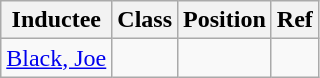<table class="wikitable sortable">
<tr>
<th>Inductee</th>
<th>Class</th>
<th>Position</th>
<th>Ref</th>
</tr>
<tr>
<td><a href='#'>Black, Joe</a></td>
<td></td>
<td></td>
<td></td>
</tr>
</table>
